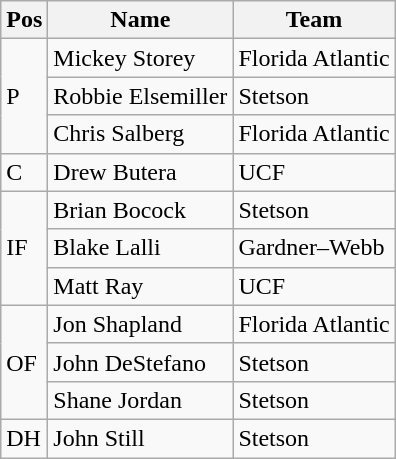<table class=wikitable>
<tr>
<th>Pos</th>
<th>Name</th>
<th>Team</th>
</tr>
<tr>
<td rowspan=3>P</td>
<td>Mickey Storey</td>
<td>Florida Atlantic</td>
</tr>
<tr>
<td>Robbie Elsemiller</td>
<td>Stetson</td>
</tr>
<tr>
<td>Chris Salberg</td>
<td>Florida Atlantic</td>
</tr>
<tr>
<td>C</td>
<td>Drew Butera</td>
<td>UCF</td>
</tr>
<tr>
<td rowspan=3>IF</td>
<td>Brian Bocock</td>
<td>Stetson</td>
</tr>
<tr>
<td>Blake Lalli</td>
<td>Gardner–Webb</td>
</tr>
<tr>
<td>Matt Ray</td>
<td>UCF</td>
</tr>
<tr>
<td rowspan=3>OF</td>
<td>Jon Shapland</td>
<td>Florida Atlantic</td>
</tr>
<tr>
<td>John DeStefano</td>
<td>Stetson</td>
</tr>
<tr>
<td>Shane Jordan</td>
<td>Stetson</td>
</tr>
<tr>
<td>DH</td>
<td>John Still</td>
<td>Stetson</td>
</tr>
</table>
